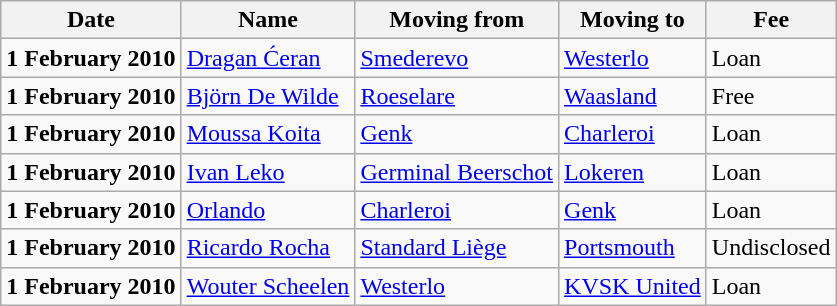<table class="wikitable sortable">
<tr>
<th>Date</th>
<th>Name</th>
<th>Moving from</th>
<th>Moving to</th>
<th>Fee</th>
</tr>
<tr>
<td><strong>1 February 2010</strong></td>
<td> <a href='#'>Dragan Ćeran</a></td>
<td> <a href='#'>Smederevo</a></td>
<td><a href='#'>Westerlo</a></td>
<td>Loan</td>
</tr>
<tr>
<td><strong>1 February 2010</strong></td>
<td><a href='#'>Björn De Wilde</a></td>
<td><a href='#'>Roeselare</a></td>
<td><a href='#'>Waasland</a></td>
<td>Free</td>
</tr>
<tr>
<td><strong>1 February 2010</strong></td>
<td> <a href='#'>Moussa Koita</a></td>
<td><a href='#'>Genk</a></td>
<td><a href='#'>Charleroi</a></td>
<td>Loan</td>
</tr>
<tr>
<td><strong>1 February 2010</strong></td>
<td> <a href='#'>Ivan Leko</a></td>
<td><a href='#'>Germinal Beerschot</a></td>
<td><a href='#'>Lokeren</a></td>
<td>Loan</td>
</tr>
<tr>
<td><strong>1 February 2010</strong></td>
<td> <a href='#'>Orlando</a></td>
<td><a href='#'>Charleroi</a></td>
<td><a href='#'>Genk</a></td>
<td>Loan</td>
</tr>
<tr>
<td><strong>1 February 2010</strong></td>
<td> <a href='#'>Ricardo Rocha</a></td>
<td><a href='#'>Standard Liège</a></td>
<td> <a href='#'>Portsmouth</a></td>
<td>Undisclosed</td>
</tr>
<tr>
<td><strong>1 February 2010</strong></td>
<td><a href='#'>Wouter Scheelen</a></td>
<td><a href='#'>Westerlo</a></td>
<td><a href='#'>KVSK United</a></td>
<td>Loan</td>
</tr>
</table>
